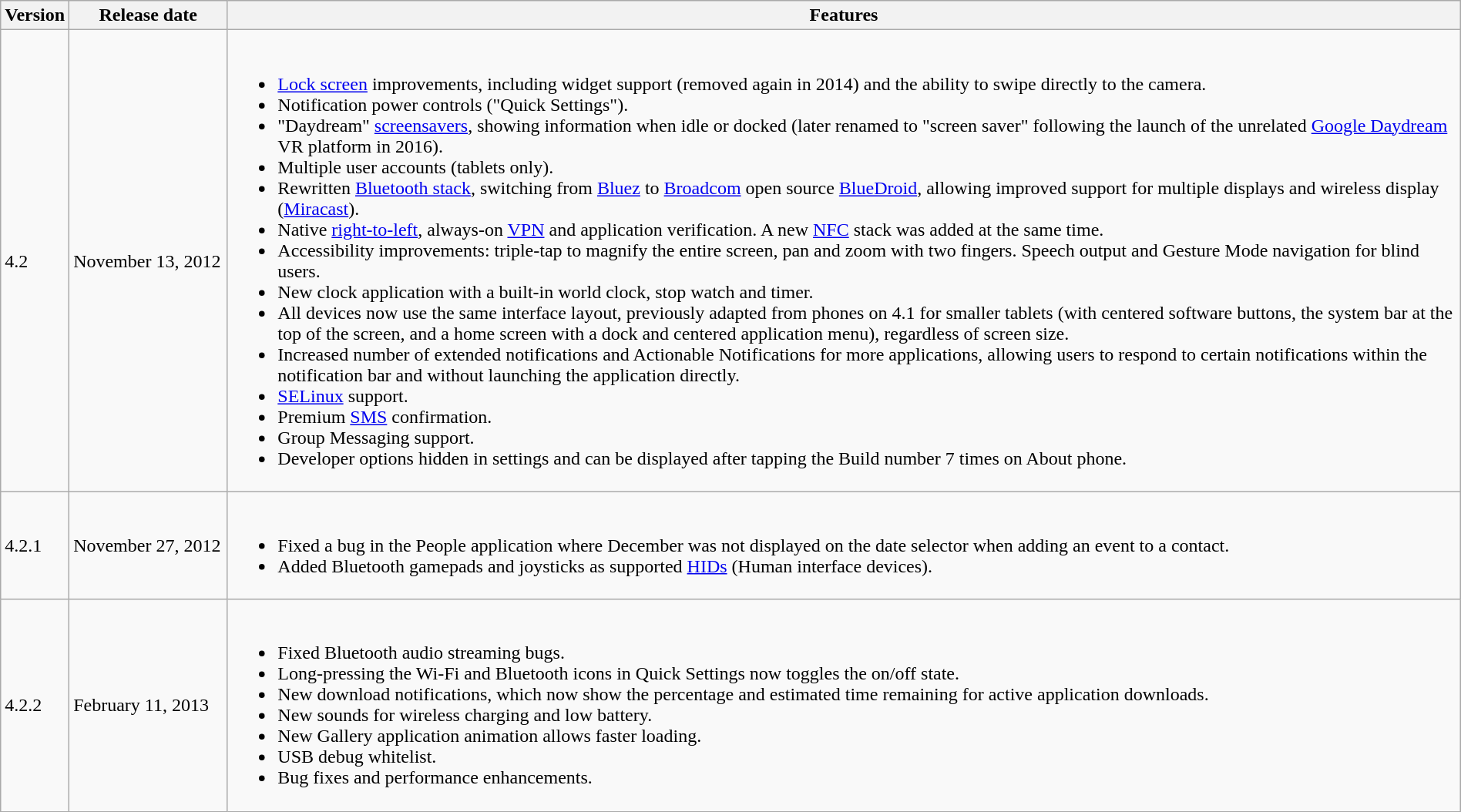<table class="wikitable" style="width:100%;">
<tr>
<th style="width:2%;">Version</th>
<th style="width:11%;">Release date</th>
<th style="width:87%;">Features</th>
</tr>
<tr>
<td>4.2</td>
<td>November 13, 2012</td>
<td><br><ul><li><a href='#'>Lock screen</a> improvements, including widget support (removed again in 2014) and the ability to swipe directly to the camera.</li><li>Notification power controls ("Quick Settings").</li><li>"Daydream" <a href='#'>screensavers</a>, showing information when idle or docked (later renamed to "screen saver" following the launch of the unrelated <a href='#'>Google Daydream</a> VR platform in 2016).</li><li>Multiple user accounts (tablets only).</li><li>Rewritten <a href='#'>Bluetooth stack</a>, switching from <a href='#'>Bluez</a> to <a href='#'>Broadcom</a> open source <a href='#'>BlueDroid</a>, allowing improved support for multiple displays and wireless display (<a href='#'>Miracast</a>).</li><li>Native <a href='#'>right-to-left</a>, always-on <a href='#'>VPN</a> and application verification. A new <a href='#'>NFC</a> stack was added at the same time.</li><li>Accessibility improvements: triple-tap to magnify the entire screen, pan and zoom with two fingers. Speech output and Gesture Mode navigation for blind users.</li><li>New clock application with a built-in world clock, stop watch and timer.</li><li>All devices now use the same interface layout, previously adapted from phones on 4.1 for smaller tablets (with centered software buttons, the system bar at the top of the screen, and a home screen with a dock and centered application menu), regardless of screen size.</li><li>Increased number of extended notifications and Actionable Notifications for more applications, allowing users to respond to certain notifications within the notification bar and without launching the application directly.</li><li><a href='#'>SELinux</a> support.</li><li>Premium <a href='#'>SMS</a> confirmation.</li><li>Group Messaging support.</li><li>Developer options hidden in settings and can be displayed after tapping the Build number 7 times on About phone.</li></ul></td>
</tr>
<tr>
<td>4.2.1</td>
<td>November 27, 2012</td>
<td><br><ul><li>Fixed a bug in the People application where December was not displayed on the date selector when adding an event to a contact.</li><li>Added Bluetooth gamepads and joysticks as supported <a href='#'>HIDs</a> (Human interface devices).</li></ul></td>
</tr>
<tr>
<td>4.2.2</td>
<td>February 11, 2013</td>
<td><br><ul><li>Fixed Bluetooth audio streaming bugs.</li><li>Long-pressing the Wi-Fi and Bluetooth icons in Quick Settings now toggles the on/off state.</li><li>New download notifications, which now show the percentage and estimated time remaining for active application downloads.</li><li>New sounds for wireless charging and low battery.</li><li>New Gallery application animation allows faster loading.</li><li>USB debug whitelist.</li><li>Bug fixes and performance enhancements.</li></ul></td>
</tr>
</table>
